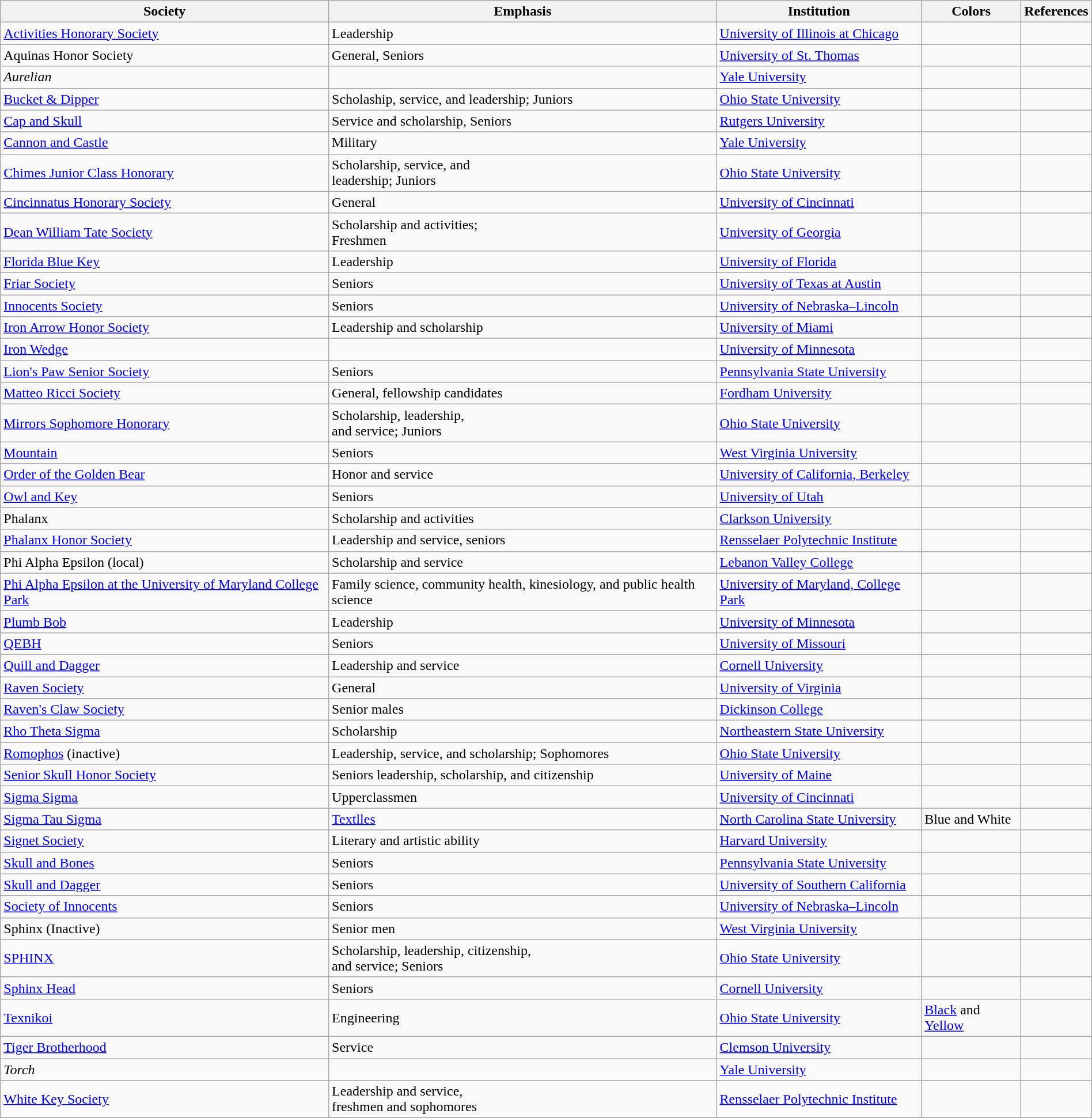<table class="wikitable sortable" style="width:100%;">
<tr>
<th>Society</th>
<th>Emphasis</th>
<th>Institution</th>
<th>Colors</th>
<th>References</th>
</tr>
<tr>
<td><a href='#'>Activities Honorary Society</a></td>
<td>Leadership</td>
<td><a href='#'>University of Illinois at Chicago</a></td>
<td></td>
<td></td>
</tr>
<tr>
<td>Aquinas Honor Society</td>
<td>General, Seniors</td>
<td><a href='#'>University of St. Thomas</a></td>
<td></td>
<td></td>
</tr>
<tr>
<td><em>Aurelian</em></td>
<td></td>
<td><a href='#'>Yale University</a></td>
<td></td>
<td></td>
</tr>
<tr>
<td><a href='#'>Bucket & Dipper</a></td>
<td>Scholaship, service, and leadership; Juniors</td>
<td><a href='#'>Ohio State University</a></td>
<td></td>
<td></td>
</tr>
<tr>
<td><a href='#'>Cap and Skull</a></td>
<td>Service and scholarship, Seniors</td>
<td><a href='#'>Rutgers University</a></td>
<td></td>
<td></td>
</tr>
<tr>
<td><a href='#'>Cannon and Castle</a></td>
<td>Military</td>
<td><a href='#'>Yale University</a></td>
<td></td>
<td></td>
</tr>
<tr>
<td><a href='#'>Chimes Junior Class Honorary</a></td>
<td>Scholarship, service, and<br>leadership; Juniors</td>
<td><a href='#'>Ohio State University</a></td>
<td></td>
<td></td>
</tr>
<tr>
<td><a href='#'>Cincinnatus Honorary Society</a></td>
<td>General</td>
<td><a href='#'>University of Cincinnati</a></td>
<td></td>
<td></td>
</tr>
<tr>
<td><a href='#'>Dean William Tate Society</a></td>
<td>Scholarship and activities;<br>Freshmen</td>
<td><a href='#'>University of Georgia</a></td>
<td></td>
<td></td>
</tr>
<tr>
<td><a href='#'>Florida Blue Key</a></td>
<td>Leadership</td>
<td><a href='#'>University of Florida</a></td>
<td></td>
<td></td>
</tr>
<tr>
<td><a href='#'>Friar Society</a></td>
<td>Seniors</td>
<td><a href='#'>University of Texas at Austin</a></td>
<td></td>
<td></td>
</tr>
<tr>
<td><a href='#'>Innocents Society</a></td>
<td>Seniors</td>
<td><a href='#'>University of Nebraska–Lincoln</a></td>
<td></td>
<td></td>
</tr>
<tr>
<td><a href='#'>Iron Arrow Honor Society</a></td>
<td>Leadership and scholarship</td>
<td><a href='#'>University of Miami</a></td>
<td></td>
<td></td>
</tr>
<tr>
<td><a href='#'>Iron Wedge</a></td>
<td></td>
<td><a href='#'>University of Minnesota</a></td>
<td></td>
<td></td>
</tr>
<tr>
<td><a href='#'>Lion's Paw Senior Society</a></td>
<td>Seniors</td>
<td><a href='#'>Pennsylvania State University</a></td>
<td></td>
<td></td>
</tr>
<tr>
<td><a href='#'>Matteo Ricci Society</a></td>
<td>General, fellowship candidates</td>
<td><a href='#'>Fordham University</a></td>
<td></td>
<td></td>
</tr>
<tr>
<td><a href='#'>Mirrors Sophomore Honorary</a></td>
<td>Scholarship, leadership,<br>and service; Juniors</td>
<td><a href='#'>Ohio State University</a></td>
<td></td>
<td></td>
</tr>
<tr>
<td><a href='#'>Mountain</a></td>
<td>Seniors</td>
<td><a href='#'>West Virginia University</a></td>
<td></td>
<td></td>
</tr>
<tr>
<td><a href='#'>Order of the Golden Bear</a></td>
<td>Honor and service</td>
<td><a href='#'>University of California, Berkeley</a></td>
<td></td>
<td></td>
</tr>
<tr>
<td><a href='#'>Owl and Key</a></td>
<td>Seniors</td>
<td><a href='#'>University of Utah</a></td>
<td></td>
<td></td>
</tr>
<tr>
<td>Phalanx</td>
<td>Scholarship and activities</td>
<td><a href='#'>Clarkson University</a></td>
<td></td>
<td></td>
</tr>
<tr>
<td><a href='#'>Phalanx Honor Society</a></td>
<td>Leadership and service, seniors</td>
<td><a href='#'>Rensselaer Polytechnic Institute</a></td>
<td></td>
<td></td>
</tr>
<tr>
<td>Phi Alpha Epsilon (local)</td>
<td>Scholarship and service</td>
<td><a href='#'>Lebanon Valley College</a></td>
<td></td>
<td></td>
</tr>
<tr>
<td><a href='#'>Phi Alpha Epsilon at the University of Maryland College Park</a></td>
<td>Family science, community health, kinesiology, and public health science</td>
<td><a href='#'>University of Maryland, College Park</a></td>
<td></td>
<td></td>
</tr>
<tr>
<td><a href='#'>Plumb Bob</a></td>
<td>Leadership</td>
<td><a href='#'>University of Minnesota</a></td>
<td></td>
<td></td>
</tr>
<tr>
<td><a href='#'>QEBH</a></td>
<td>Seniors</td>
<td><a href='#'>University of Missouri</a></td>
<td></td>
<td></td>
</tr>
<tr>
<td><a href='#'>Quill and Dagger</a></td>
<td>Leadership and service</td>
<td><a href='#'>Cornell University</a></td>
<td></td>
<td></td>
</tr>
<tr>
<td><a href='#'>Raven Society</a></td>
<td>General</td>
<td><a href='#'>University of Virginia</a></td>
<td></td>
<td></td>
</tr>
<tr>
<td><a href='#'>Raven's Claw Society</a></td>
<td>Senior males</td>
<td><a href='#'>Dickinson College</a></td>
<td></td>
<td></td>
</tr>
<tr>
<td><a href='#'>Rho Theta Sigma</a></td>
<td>Scholarship</td>
<td><a href='#'>Northeastern State University</a></td>
<td></td>
<td></td>
</tr>
<tr>
<td><a href='#'>Romophos</a> (inactive)</td>
<td>Leadership, service, and scholarship; Sophomores</td>
<td><a href='#'>Ohio State University</a></td>
<td></td>
<td></td>
</tr>
<tr>
<td><a href='#'>Senior Skull Honor Society</a></td>
<td>Seniors leadership, scholarship, and citizenship</td>
<td><a href='#'>University of Maine</a></td>
<td></td>
<td></td>
</tr>
<tr>
<td><a href='#'>Sigma Sigma</a></td>
<td>Upperclassmen</td>
<td><a href='#'>University of Cincinnati</a></td>
<td></td>
<td></td>
</tr>
<tr>
<td><a href='#'>Sigma Tau Sigma</a></td>
<td><a href='#'>Textlles</a></td>
<td><a href='#'>North Carolina State University</a></td>
<td> Blue and  White</td>
<td></td>
</tr>
<tr>
<td><a href='#'>Signet Society</a></td>
<td>Literary and artistic ability</td>
<td><a href='#'>Harvard University</a></td>
<td></td>
<td></td>
</tr>
<tr>
<td><a href='#'>Skull and Bones</a></td>
<td>Seniors</td>
<td><a href='#'>Pennsylvania State University</a></td>
<td></td>
<td></td>
</tr>
<tr>
<td><a href='#'>Skull and Dagger</a></td>
<td>Seniors</td>
<td><a href='#'>University of Southern California</a></td>
<td></td>
<td></td>
</tr>
<tr>
<td><a href='#'>Society of Innocents</a></td>
<td>Seniors</td>
<td><a href='#'>University of Nebraska–Lincoln</a></td>
<td></td>
<td></td>
</tr>
<tr>
<td>Sphinx (Inactive)</td>
<td>Senior men</td>
<td><a href='#'>West Virginia University</a></td>
<td></td>
<td></td>
</tr>
<tr>
<td><a href='#'>SPHINX</a></td>
<td>Scholarship, leadership, citizenship,<br>and service; Seniors</td>
<td><a href='#'>Ohio State University</a></td>
<td></td>
<td></td>
</tr>
<tr>
<td><a href='#'>Sphinx Head</a></td>
<td>Seniors</td>
<td><a href='#'>Cornell University</a></td>
<td></td>
<td></td>
</tr>
<tr>
<td><a href='#'>Texnikoi</a></td>
<td>Engineering</td>
<td><a href='#'>Ohio State University</a></td>
<td> <a href='#'>Black</a> and  <a href='#'>Yellow</a></td>
<td></td>
</tr>
<tr>
<td><a href='#'>Tiger Brotherhood</a></td>
<td>Service</td>
<td><a href='#'>Clemson University</a></td>
<td></td>
<td></td>
</tr>
<tr>
<td><em>Torch</em></td>
<td></td>
<td><a href='#'>Yale University</a></td>
<td></td>
<td></td>
</tr>
<tr>
<td><a href='#'>White Key Society</a></td>
<td>Leadership and service,<br>freshmen and sophomores</td>
<td><a href='#'>Rensselaer Polytechnic Institute</a></td>
<td></td>
<td></td>
</tr>
</table>
